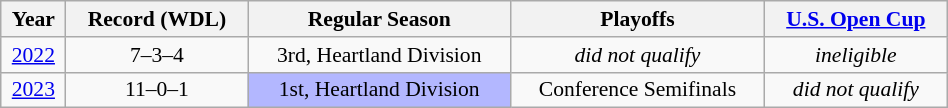<table class="wikitable" width=50% border="2" cellpadding="4" style="font-size:90%; text-align:center;">
<tr>
<th>Year</th>
<th>Record (WDL)</th>
<th>Regular Season</th>
<th>Playoffs</th>
<th><a href='#'>U.S. Open Cup</a></th>
</tr>
<tr>
<td><a href='#'>2022</a></td>
<td>7–3–4</td>
<td>3rd, Heartland Division</td>
<td><em>did not qualify</em></td>
<td><em>ineligible</em></td>
</tr>
<tr>
<td><a href='#'>2023</a></td>
<td>11–0–1</td>
<td bgcolor="B3B7FF">1st, Heartland Division</td>
<td>Conference Semifinals</td>
<td><em>did not qualify</em></td>
</tr>
</table>
